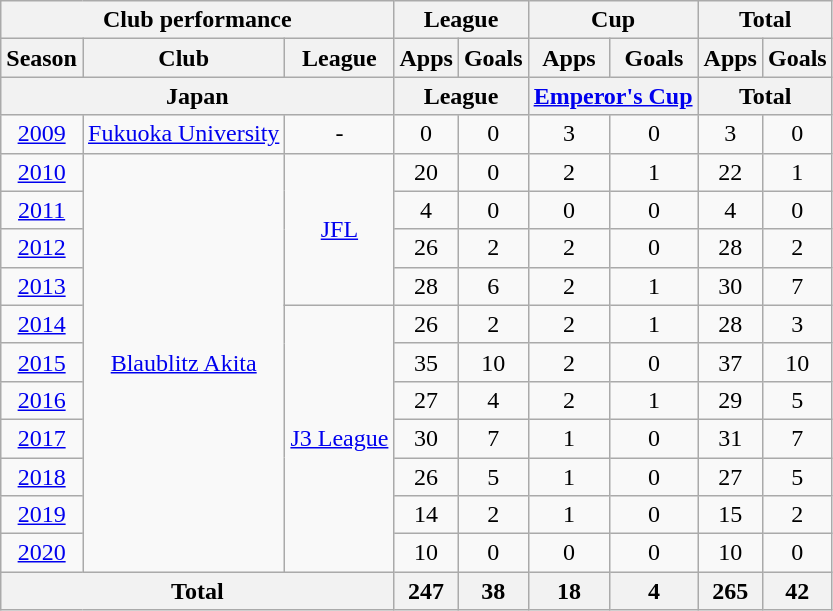<table class="wikitable" style="text-align:center;">
<tr>
<th colspan=3>Club performance</th>
<th colspan=2>League</th>
<th colspan=2>Cup</th>
<th colspan=2>Total</th>
</tr>
<tr>
<th>Season</th>
<th>Club</th>
<th>League</th>
<th>Apps</th>
<th>Goals</th>
<th>Apps</th>
<th>Goals</th>
<th>Apps</th>
<th>Goals</th>
</tr>
<tr>
<th colspan=3>Japan</th>
<th colspan=2>League</th>
<th colspan=2><a href='#'>Emperor's Cup</a></th>
<th colspan=2>Total</th>
</tr>
<tr>
<td><a href='#'>2009</a></td>
<td><a href='#'>Fukuoka University</a></td>
<td>-</td>
<td>0</td>
<td>0</td>
<td>3</td>
<td>0</td>
<td>3</td>
<td>0</td>
</tr>
<tr>
<td><a href='#'>2010</a></td>
<td rowspan="11"><a href='#'>Blaublitz Akita</a></td>
<td rowspan="4"><a href='#'>JFL</a></td>
<td>20</td>
<td>0</td>
<td>2</td>
<td>1</td>
<td>22</td>
<td>1</td>
</tr>
<tr>
<td><a href='#'>2011</a></td>
<td>4</td>
<td>0</td>
<td>0</td>
<td>0</td>
<td>4</td>
<td>0</td>
</tr>
<tr>
<td><a href='#'>2012</a></td>
<td>26</td>
<td>2</td>
<td>2</td>
<td>0</td>
<td>28</td>
<td>2</td>
</tr>
<tr>
<td><a href='#'>2013</a></td>
<td>28</td>
<td>6</td>
<td>2</td>
<td>1</td>
<td>30</td>
<td>7</td>
</tr>
<tr>
<td><a href='#'>2014</a></td>
<td rowspan="7"><a href='#'>J3 League</a></td>
<td>26</td>
<td>2</td>
<td>2</td>
<td>1</td>
<td>28</td>
<td>3</td>
</tr>
<tr>
<td><a href='#'>2015</a></td>
<td>35</td>
<td>10</td>
<td>2</td>
<td>0</td>
<td>37</td>
<td>10</td>
</tr>
<tr>
<td><a href='#'>2016</a></td>
<td>27</td>
<td>4</td>
<td>2</td>
<td>1</td>
<td>29</td>
<td>5</td>
</tr>
<tr>
<td><a href='#'>2017</a></td>
<td>30</td>
<td>7</td>
<td>1</td>
<td>0</td>
<td>31</td>
<td>7</td>
</tr>
<tr>
<td><a href='#'>2018</a></td>
<td>26</td>
<td>5</td>
<td>1</td>
<td>0</td>
<td>27</td>
<td>5</td>
</tr>
<tr>
<td><a href='#'>2019</a></td>
<td>14</td>
<td>2</td>
<td>1</td>
<td>0</td>
<td>15</td>
<td>2</td>
</tr>
<tr>
<td><a href='#'>2020</a></td>
<td>10</td>
<td>0</td>
<td>0</td>
<td>0</td>
<td>10</td>
<td>0</td>
</tr>
<tr>
<th colspan=3>Total</th>
<th>247</th>
<th>38</th>
<th>18</th>
<th>4</th>
<th>265</th>
<th>42</th>
</tr>
</table>
